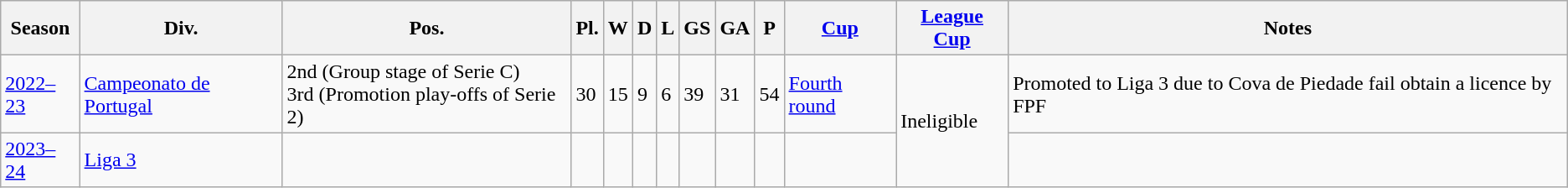<table class="wikitable">
<tr>
<th>Season</th>
<th>Div.</th>
<th>Pos.</th>
<th>Pl.</th>
<th>W</th>
<th>D</th>
<th>L</th>
<th>GS</th>
<th>GA</th>
<th>P</th>
<th><a href='#'>Cup</a></th>
<th><a href='#'>League Cup</a></th>
<th>Notes</th>
</tr>
<tr>
<td><a href='#'>2022–23</a></td>
<td><a href='#'>Campeonato de Portugal</a></td>
<td>2nd (Group stage of Serie C) <br> 3rd (Promotion play-offs of Serie 2)</td>
<td>30</td>
<td>15</td>
<td>9</td>
<td>6</td>
<td>39</td>
<td>31</td>
<td>54</td>
<td><a href='#'>Fourth round</a></td>
<td rowspan="2">Ineligible</td>
<td>Promoted to Liga 3 due to Cova de Piedade fail obtain a licence by FPF</td>
</tr>
<tr>
<td><a href='#'>2023–24</a></td>
<td><a href='#'>Liga 3</a></td>
<td></td>
<td></td>
<td></td>
<td></td>
<td></td>
<td></td>
<td></td>
<td></td>
<td></td>
<td></td>
</tr>
</table>
